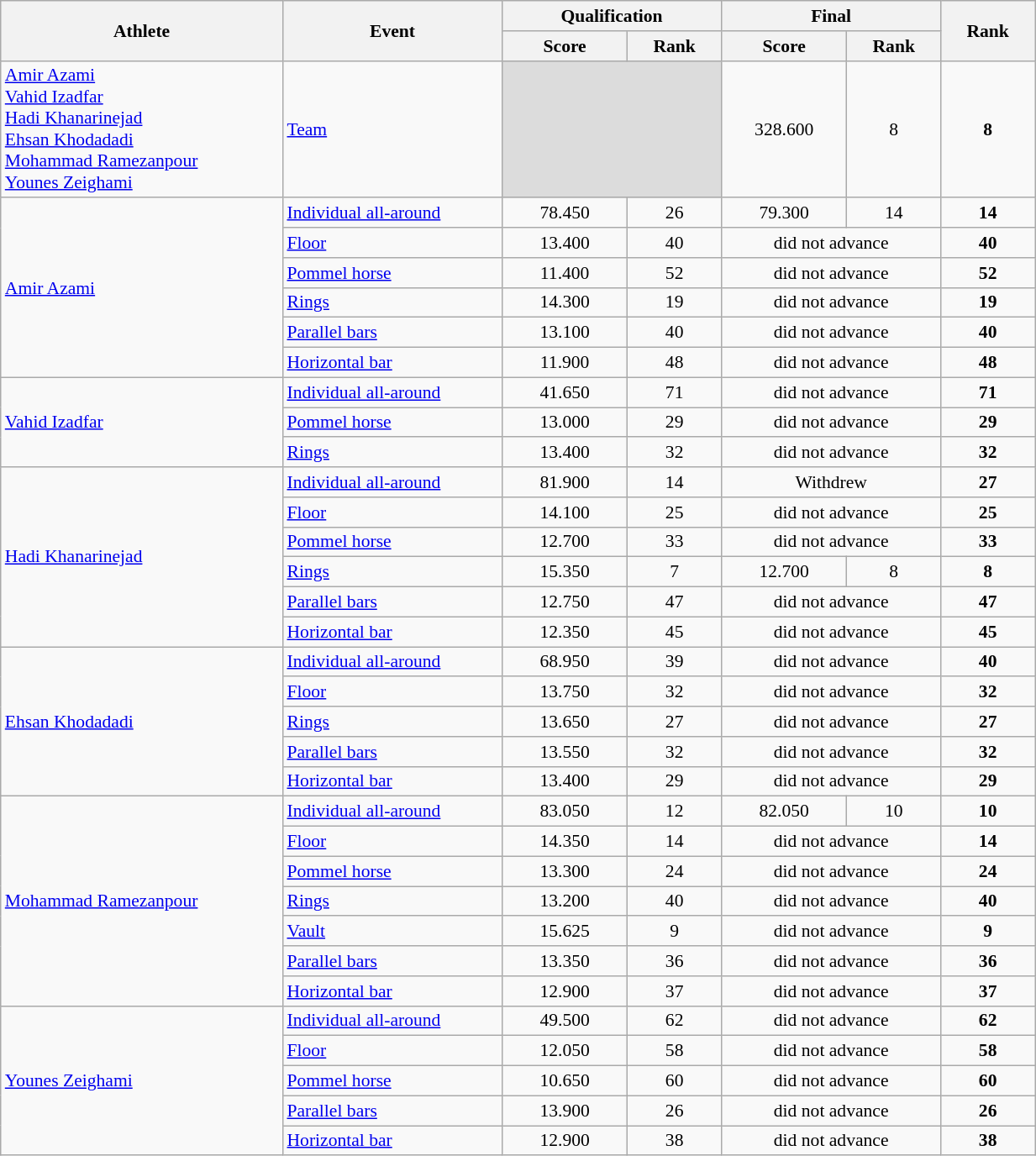<table class="wikitable" width="65%" style="text-align:center; font-size:90%">
<tr>
<th rowspan="2" width="18%">Athlete</th>
<th rowspan="2" width="14%">Event</th>
<th colspan="2" width="14%">Qualification</th>
<th colspan="2" width="14%">Final</th>
<th rowspan="2" width="6%">Rank</th>
</tr>
<tr>
<th width="8%">Score</th>
<th>Rank</th>
<th width="8%">Score</th>
<th>Rank</th>
</tr>
<tr>
<td align="left"><a href='#'>Amir Azami</a><br><a href='#'>Vahid Izadfar</a><br><a href='#'>Hadi Khanarinejad</a><br><a href='#'>Ehsan Khodadadi</a><br><a href='#'>Mohammad Ramezanpour</a><br><a href='#'>Younes Zeighami</a></td>
<td align="left"><a href='#'>Team</a></td>
<td colspan=2 bgcolor=#DCDCDC></td>
<td>328.600</td>
<td>8</td>
<td><strong>8</strong></td>
</tr>
<tr>
<td rowspan=6 align="left"><a href='#'>Amir Azami</a></td>
<td align="left"><a href='#'>Individual all-around</a></td>
<td>78.450</td>
<td>26 <strong></strong></td>
<td>79.300</td>
<td>14</td>
<td><strong>14</strong></td>
</tr>
<tr>
<td align="left"><a href='#'>Floor</a></td>
<td>13.400</td>
<td>40</td>
<td colspan=2>did not advance</td>
<td><strong>40</strong></td>
</tr>
<tr>
<td align="left"><a href='#'>Pommel horse</a></td>
<td>11.400</td>
<td>52</td>
<td colspan=2>did not advance</td>
<td><strong>52</strong></td>
</tr>
<tr>
<td align="left"><a href='#'>Rings</a></td>
<td>14.300</td>
<td>19</td>
<td colspan=2>did not advance</td>
<td><strong>19</strong></td>
</tr>
<tr>
<td align="left"><a href='#'>Parallel bars</a></td>
<td>13.100</td>
<td>40</td>
<td colspan=2>did not advance</td>
<td><strong>40</strong></td>
</tr>
<tr>
<td align="left"><a href='#'>Horizontal bar</a></td>
<td>11.900</td>
<td>48</td>
<td colspan=2>did not advance</td>
<td><strong>48</strong></td>
</tr>
<tr>
<td rowspan=3 align="left"><a href='#'>Vahid Izadfar</a></td>
<td align="left"><a href='#'>Individual all-around</a></td>
<td>41.650</td>
<td>71</td>
<td colspan=2>did not advance</td>
<td><strong>71</strong></td>
</tr>
<tr>
<td align="left"><a href='#'>Pommel horse</a></td>
<td>13.000</td>
<td>29</td>
<td colspan=2>did not advance</td>
<td><strong>29</strong></td>
</tr>
<tr>
<td align="left"><a href='#'>Rings</a></td>
<td>13.400</td>
<td>32</td>
<td colspan=2>did not advance</td>
<td><strong>32</strong></td>
</tr>
<tr>
<td rowspan=6 align="left"><a href='#'>Hadi Khanarinejad</a></td>
<td align="left"><a href='#'>Individual all-around</a></td>
<td>81.900</td>
<td>14 <strong></strong></td>
<td colspan=2>Withdrew</td>
<td><strong>27</strong></td>
</tr>
<tr>
<td align="left"><a href='#'>Floor</a></td>
<td>14.100</td>
<td>25</td>
<td colspan=2>did not advance</td>
<td><strong>25</strong></td>
</tr>
<tr>
<td align="left"><a href='#'>Pommel horse</a></td>
<td>12.700</td>
<td>33</td>
<td colspan=2>did not advance</td>
<td><strong>33</strong></td>
</tr>
<tr>
<td align="left"><a href='#'>Rings</a></td>
<td>15.350</td>
<td>7 <strong></strong></td>
<td>12.700</td>
<td>8</td>
<td><strong>8</strong></td>
</tr>
<tr>
<td align="left"><a href='#'>Parallel bars</a></td>
<td>12.750</td>
<td>47</td>
<td colspan=2>did not advance</td>
<td><strong>47</strong></td>
</tr>
<tr>
<td align="left"><a href='#'>Horizontal bar</a></td>
<td>12.350</td>
<td>45</td>
<td colspan=2>did not advance</td>
<td><strong>45</strong></td>
</tr>
<tr>
<td rowspan=5 align="left"><a href='#'>Ehsan Khodadadi</a></td>
<td align="left"><a href='#'>Individual all-around</a></td>
<td>68.950</td>
<td>39</td>
<td colspan=2>did not advance</td>
<td><strong>40</strong></td>
</tr>
<tr>
<td align="left"><a href='#'>Floor</a></td>
<td>13.750</td>
<td>32</td>
<td colspan=2>did not advance</td>
<td><strong>32</strong></td>
</tr>
<tr>
<td align="left"><a href='#'>Rings</a></td>
<td>13.650</td>
<td>27</td>
<td colspan=2>did not advance</td>
<td><strong>27</strong></td>
</tr>
<tr>
<td align="left"><a href='#'>Parallel bars</a></td>
<td>13.550</td>
<td>32</td>
<td colspan=2>did not advance</td>
<td><strong>32</strong></td>
</tr>
<tr>
<td align="left"><a href='#'>Horizontal bar</a></td>
<td>13.400</td>
<td>29</td>
<td colspan=2>did not advance</td>
<td><strong>29</strong></td>
</tr>
<tr>
<td rowspan=7 align="left"><a href='#'>Mohammad Ramezanpour</a></td>
<td align="left"><a href='#'>Individual all-around</a></td>
<td>83.050</td>
<td>12 <strong></strong></td>
<td>82.050</td>
<td>10</td>
<td><strong>10</strong></td>
</tr>
<tr>
<td align="left"><a href='#'>Floor</a></td>
<td>14.350</td>
<td>14</td>
<td colspan=2>did not advance</td>
<td><strong>14</strong></td>
</tr>
<tr>
<td align="left"><a href='#'>Pommel horse</a></td>
<td>13.300</td>
<td>24</td>
<td colspan=2>did not advance</td>
<td><strong>24</strong></td>
</tr>
<tr>
<td align="left"><a href='#'>Rings</a></td>
<td>13.200</td>
<td>40</td>
<td colspan=2>did not advance</td>
<td><strong>40</strong></td>
</tr>
<tr>
<td align="left"><a href='#'>Vault</a></td>
<td>15.625</td>
<td>9</td>
<td colspan=2>did not advance</td>
<td><strong>9</strong></td>
</tr>
<tr>
<td align="left"><a href='#'>Parallel bars</a></td>
<td>13.350</td>
<td>36</td>
<td colspan=2>did not advance</td>
<td><strong>36</strong></td>
</tr>
<tr>
<td align="left"><a href='#'>Horizontal bar</a></td>
<td>12.900</td>
<td>37</td>
<td colspan=2>did not advance</td>
<td><strong>37</strong></td>
</tr>
<tr>
<td rowspan=5 align="left"><a href='#'>Younes Zeighami</a></td>
<td align="left"><a href='#'>Individual all-around</a></td>
<td>49.500</td>
<td>62</td>
<td colspan=2>did not advance</td>
<td><strong>62</strong></td>
</tr>
<tr>
<td align="left"><a href='#'>Floor</a></td>
<td>12.050</td>
<td>58</td>
<td colspan=2>did not advance</td>
<td><strong>58</strong></td>
</tr>
<tr>
<td align="left"><a href='#'>Pommel horse</a></td>
<td>10.650</td>
<td>60</td>
<td colspan=2>did not advance</td>
<td><strong>60</strong></td>
</tr>
<tr>
<td align="left"><a href='#'>Parallel bars</a></td>
<td>13.900</td>
<td>26</td>
<td colspan=2>did not advance</td>
<td><strong>26</strong></td>
</tr>
<tr>
<td align="left"><a href='#'>Horizontal bar</a></td>
<td>12.900</td>
<td>38</td>
<td colspan=2>did not advance</td>
<td><strong>38</strong></td>
</tr>
</table>
